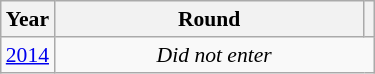<table class="wikitable" style="text-align: center; font-size:90%">
<tr>
<th>Year</th>
<th style="width:200px">Round</th>
<th></th>
</tr>
<tr>
<td><a href='#'>2014</a></td>
<td colspan="2"><em>Did not enter</em></td>
</tr>
</table>
